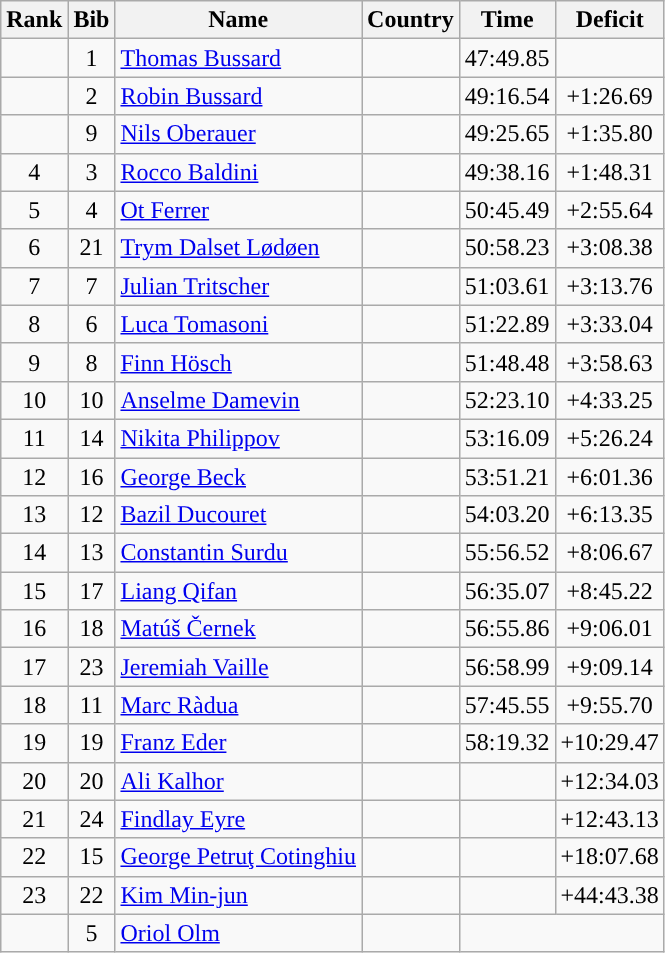<table class="wikitable sortable" style="text-align:center">
<tr>
<th>Rank</th>
<th>Bib</th>
<th>Name</th>
<th>Country</th>
<th>Time</th>
<th>Deficit</th>
</tr>
<tr>
<td></td>
<td>1</td>
<td align=left><a href='#'>Thomas Bussard</a></td>
<td align=left></td>
<td>47:49.85</td>
<td></td>
</tr>
<tr>
<td></td>
<td>2</td>
<td align=left><a href='#'>Robin Bussard</a></td>
<td align=left></td>
<td>49:16.54</td>
<td>+1:26.69</td>
</tr>
<tr>
<td></td>
<td>9</td>
<td align=left><a href='#'>Nils Oberauer</a></td>
<td align=left></td>
<td>49:25.65</td>
<td>+1:35.80</td>
</tr>
<tr>
<td>4</td>
<td>3</td>
<td align=left><a href='#'>Rocco Baldini</a></td>
<td align=left></td>
<td>49:38.16</td>
<td>+1:48.31</td>
</tr>
<tr>
<td>5</td>
<td>4</td>
<td align=left><a href='#'>Ot Ferrer</a></td>
<td align=left></td>
<td>50:45.49</td>
<td>+2:55.64</td>
</tr>
<tr>
<td>6</td>
<td>21</td>
<td align=left><a href='#'>Trym Dalset Lødøen</a></td>
<td align=left></td>
<td>50:58.23</td>
<td>+3:08.38</td>
</tr>
<tr>
<td>7</td>
<td>7</td>
<td align=left><a href='#'>Julian Tritscher</a></td>
<td align=left></td>
<td>51:03.61</td>
<td>+3:13.76</td>
</tr>
<tr>
<td>8</td>
<td>6</td>
<td align=left><a href='#'>Luca Tomasoni</a></td>
<td align=left></td>
<td>51:22.89</td>
<td>+3:33.04</td>
</tr>
<tr>
<td>9</td>
<td>8</td>
<td align=left><a href='#'>Finn Hösch</a></td>
<td align=left></td>
<td>51:48.48</td>
<td>+3:58.63</td>
</tr>
<tr>
<td>10</td>
<td>10</td>
<td align=left><a href='#'>Anselme Damevin</a></td>
<td align=left></td>
<td>52:23.10</td>
<td>+4:33.25</td>
</tr>
<tr>
<td>11</td>
<td>14</td>
<td align=left><a href='#'>Nikita Philippov</a></td>
<td align=left></td>
<td>53:16.09</td>
<td>+5:26.24</td>
</tr>
<tr>
<td>12</td>
<td>16</td>
<td align=left><a href='#'>George Beck</a></td>
<td align=left></td>
<td>53:51.21</td>
<td>+6:01.36</td>
</tr>
<tr>
<td>13</td>
<td>12</td>
<td align=left><a href='#'>Bazil Ducouret</a></td>
<td align=left></td>
<td>54:03.20</td>
<td>+6:13.35</td>
</tr>
<tr>
<td>14</td>
<td>13</td>
<td align=left><a href='#'>Constantin Surdu</a></td>
<td align=left></td>
<td>55:56.52</td>
<td>+8:06.67</td>
</tr>
<tr>
<td>15</td>
<td>17</td>
<td align=left><a href='#'>Liang Qifan</a></td>
<td align=left></td>
<td>56:35.07</td>
<td>+8:45.22</td>
</tr>
<tr>
<td>16</td>
<td>18</td>
<td align=left><a href='#'>Matúš Černek</a></td>
<td align=left></td>
<td>56:55.86</td>
<td>+9:06.01</td>
</tr>
<tr>
<td>17</td>
<td>23</td>
<td align=left><a href='#'>Jeremiah Vaille</a></td>
<td align=left></td>
<td>56:58.99</td>
<td>+9:09.14</td>
</tr>
<tr>
<td>18</td>
<td>11</td>
<td align=left><a href='#'>Marc Ràdua</a></td>
<td align=left></td>
<td>57:45.55</td>
<td>+9:55.70</td>
</tr>
<tr>
<td>19</td>
<td>19</td>
<td align=left><a href='#'>Franz Eder</a></td>
<td align=left></td>
<td>58:19.32</td>
<td>+10:29.47</td>
</tr>
<tr>
<td>20</td>
<td>20</td>
<td align=left><a href='#'>Ali Kalhor</a></td>
<td align=left></td>
<td></td>
<td>+12:34.03</td>
</tr>
<tr>
<td>21</td>
<td>24</td>
<td align=left><a href='#'>Findlay Eyre</a></td>
<td align=left></td>
<td></td>
<td>+12:43.13</td>
</tr>
<tr>
<td>22</td>
<td>15</td>
<td align=left><a href='#'>George Petruţ Cotinghiu</a></td>
<td align=left></td>
<td></td>
<td>+18:07.68</td>
</tr>
<tr>
<td>23</td>
<td>22</td>
<td align=left><a href='#'>Kim Min-jun</a></td>
<td align=left></td>
<td></td>
<td>+44:43.38</td>
</tr>
<tr>
<td></td>
<td>5</td>
<td align="left"><a href='#'>Oriol Olm</a></td>
<td align=left></td>
<td colspan=2></td>
</tr>
</table>
